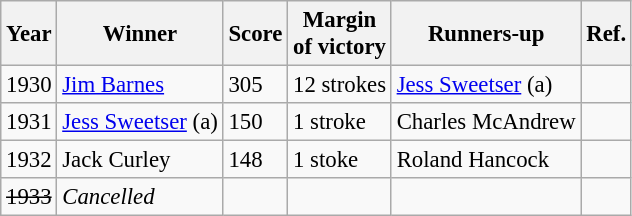<table class="wikitable" style="font-size:95%">
<tr>
<th>Year</th>
<th>Winner</th>
<th>Score</th>
<th>Margin<br>of victory</th>
<th>Runners-up</th>
<th>Ref.</th>
</tr>
<tr>
<td>1930</td>
<td> <a href='#'>Jim Barnes</a></td>
<td>305</td>
<td>12 strokes</td>
<td> <a href='#'>Jess Sweetser</a> (a)</td>
<td></td>
</tr>
<tr>
<td>1931</td>
<td> <a href='#'>Jess Sweetser</a> (a)</td>
<td>150</td>
<td>1 stroke</td>
<td> Charles McAndrew</td>
<td></td>
</tr>
<tr>
<td>1932</td>
<td> Jack Curley</td>
<td>148</td>
<td>1 stoke</td>
<td> Roland Hancock</td>
<td></td>
</tr>
<tr>
<td><s>1933</s></td>
<td><em>Cancelled</em></td>
<td></td>
<td></td>
<td></td>
<td></td>
</tr>
</table>
